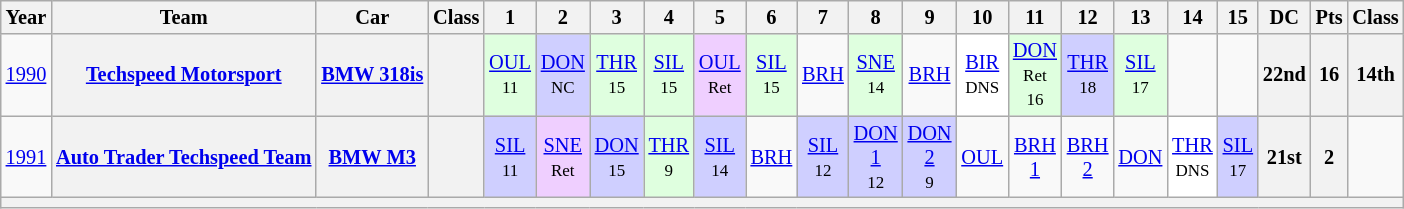<table class="wikitable" style="text-align:center; font-size:85%">
<tr>
<th>Year</th>
<th>Team</th>
<th>Car</th>
<th>Class</th>
<th>1</th>
<th>2</th>
<th>3</th>
<th>4</th>
<th>5</th>
<th>6</th>
<th>7</th>
<th>8</th>
<th>9</th>
<th>10</th>
<th>11</th>
<th>12</th>
<th>13</th>
<th>14</th>
<th>15</th>
<th>DC</th>
<th>Pts</th>
<th>Class</th>
</tr>
<tr>
<td><a href='#'>1990</a></td>
<th><a href='#'>Techspeed Motorsport</a></th>
<th><a href='#'>BMW 318is</a></th>
<th><span></span></th>
<td style="background:#DFFFDF;"><a href='#'>OUL</a><br><small>11</small></td>
<td style="background:#CFCFFF;"><a href='#'>DON</a><br><small>NC</small></td>
<td style="background:#DFFFDF;"><a href='#'>THR</a><br><small>15</small></td>
<td style="background:#DFFFDF;"><a href='#'>SIL</a><br><small>15</small></td>
<td style="background:#EFCFFF;"><a href='#'>OUL</a><br><small>Ret</small></td>
<td style="background:#DFFFDF;"><a href='#'>SIL</a><br><small>15</small></td>
<td><a href='#'>BRH</a></td>
<td style="background:#DFFFDF;"><a href='#'>SNE</a><br><small>14</small></td>
<td><a href='#'>BRH</a></td>
<td style="background:#FFFFFF;"><a href='#'>BIR</a><br><small>DNS</small></td>
<td style="background:#DFFFDF;"><a href='#'>DON</a><br><small>Ret</small><br><small>16</small></td>
<td style="background:#CFCFFF;"><a href='#'>THR</a><br><small>18</small></td>
<td style="background:#DFFFDF;"><a href='#'>SIL</a><br><small>17</small></td>
<td></td>
<td></td>
<th>22nd</th>
<th>16</th>
<th>14th</th>
</tr>
<tr>
<td><a href='#'>1991</a></td>
<th><a href='#'>Auto Trader Techspeed Team</a></th>
<th><a href='#'>BMW M3</a></th>
<th></th>
<td style="background:#CFCFFF;"><a href='#'>SIL</a><br><small>11</small></td>
<td style="background:#EFCFFF;"><a href='#'>SNE</a><br><small>Ret</small></td>
<td style="background:#CFCFFF;"><a href='#'>DON</a><br><small>15</small></td>
<td style="background:#DFFFDF;"><a href='#'>THR</a><br><small>9</small></td>
<td style="background:#CFCFFF;"><a href='#'>SIL</a><br><small>14</small></td>
<td><a href='#'>BRH</a></td>
<td style="background:#CFCFFF;"><a href='#'>SIL</a><br><small>12</small></td>
<td style="background:#CFCFFF;"><a href='#'>DON<br>1</a><br><small>12</small></td>
<td style="background:#CFCFFF;"><a href='#'>DON<br>2</a><br><small>9</small></td>
<td><a href='#'>OUL</a></td>
<td><a href='#'>BRH<br>1</a></td>
<td><a href='#'>BRH<br>2</a></td>
<td><a href='#'>DON</a></td>
<td style="background:#FFFFFF;"><a href='#'>THR</a><br><small>DNS</small></td>
<td style="background:#CFCFFF;"><a href='#'>SIL</a><br><small>17</small></td>
<th>21st</th>
<th>2</th>
<td></td>
</tr>
<tr>
<th colspan="22"></th>
</tr>
</table>
